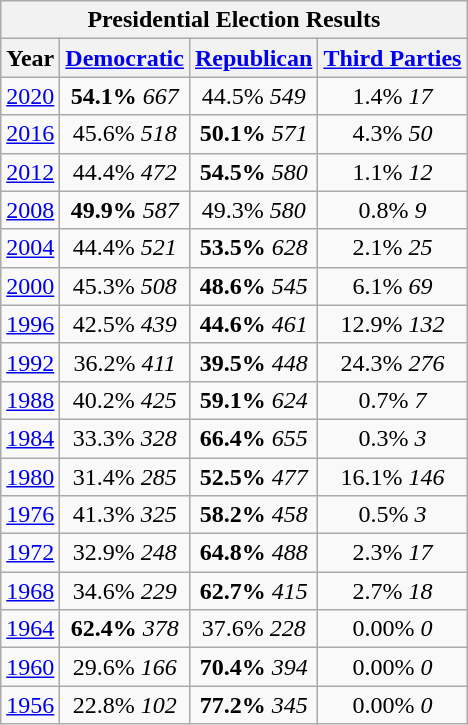<table class="wikitable">
<tr>
<th colspan="4">Presidential Election Results</th>
</tr>
<tr>
<th>Year</th>
<th><a href='#'>Democratic</a></th>
<th><a href='#'>Republican</a></th>
<th><a href='#'>Third Parties</a></th>
</tr>
<tr>
<td align="center" ><a href='#'>2020</a></td>
<td align="center" ><strong>54.1%</strong> <em>667</em></td>
<td align="center" >44.5% <em>549</em></td>
<td align="center" >1.4% <em>17</em></td>
</tr>
<tr>
<td align="center" ><a href='#'>2016</a></td>
<td align="center" >45.6% <em>518</em></td>
<td align="center" ><strong>50.1%</strong> <em>571</em></td>
<td align="center" >4.3% <em>50</em></td>
</tr>
<tr>
<td align="center" ><a href='#'>2012</a></td>
<td align="center" >44.4% <em>472</em></td>
<td align="center" ><strong>54.5%</strong> <em>580</em></td>
<td align="center" >1.1% <em>12</em></td>
</tr>
<tr>
<td align="center" ><a href='#'>2008</a></td>
<td align="center" ><strong>49.9%</strong> <em>587</em></td>
<td align="center" >49.3% <em>580</em></td>
<td align="center" >0.8% <em>9</em></td>
</tr>
<tr>
<td align="center" ><a href='#'>2004</a></td>
<td align="center" >44.4% <em>521</em></td>
<td align="center" ><strong>53.5%</strong> <em>628</em></td>
<td align="center" >2.1% <em>25</em></td>
</tr>
<tr>
<td align="center" ><a href='#'>2000</a></td>
<td align="center" >45.3% <em>508</em></td>
<td align="center" ><strong>48.6%</strong> <em>545</em></td>
<td align="center" >6.1% <em>69</em></td>
</tr>
<tr>
<td align="center" ><a href='#'>1996</a></td>
<td align="center" >42.5% <em>439</em></td>
<td align="center" ><strong>44.6%</strong> <em>461</em></td>
<td align="center" >12.9% <em>132</em></td>
</tr>
<tr>
<td align="center" ><a href='#'>1992</a></td>
<td align="center" >36.2% <em>411</em></td>
<td align="center" ><strong>39.5%</strong> <em>448</em></td>
<td align="center" >24.3% <em>276</em></td>
</tr>
<tr>
<td align="center" ><a href='#'>1988</a></td>
<td align="center" >40.2% <em>425</em></td>
<td align="center" ><strong>59.1%</strong> <em>624</em></td>
<td align="center" >0.7% <em>7</em></td>
</tr>
<tr>
<td align="center" ><a href='#'>1984</a></td>
<td align="center" >33.3% <em>328</em></td>
<td align="center" ><strong>66.4%</strong> <em>655</em></td>
<td align="center" >0.3% <em>3</em></td>
</tr>
<tr>
<td align="center" ><a href='#'>1980</a></td>
<td align="center" >31.4% <em>285</em></td>
<td align="center" ><strong>52.5%</strong> <em>477</em></td>
<td align="center" >16.1% <em>146</em></td>
</tr>
<tr>
<td align="center" ><a href='#'>1976</a></td>
<td align="center" >41.3% <em>325</em></td>
<td align="center" ><strong>58.2%</strong> <em>458</em></td>
<td align="center" >0.5% <em>3</em></td>
</tr>
<tr>
<td align="center" ><a href='#'>1972</a></td>
<td align="center" >32.9% <em>248</em></td>
<td align="center" ><strong>64.8%</strong> <em>488</em></td>
<td align="center" >2.3% <em>17</em></td>
</tr>
<tr>
<td align="center" ><a href='#'>1968</a></td>
<td align="center" >34.6% <em>229</em></td>
<td align="center" ><strong>62.7%</strong> <em>415</em></td>
<td align="center" >2.7% <em>18</em></td>
</tr>
<tr>
<td align="center" ><a href='#'>1964</a></td>
<td align="center" ><strong>62.4%</strong> <em>378</em></td>
<td align="center" >37.6% <em>228</em></td>
<td align="center" >0.00% <em>0</em></td>
</tr>
<tr>
<td align="center" ><a href='#'>1960</a></td>
<td align="center" >29.6% <em>166</em></td>
<td align="center" ><strong>70.4%</strong> <em>394</em></td>
<td align="center" >0.00% <em>0</em></td>
</tr>
<tr>
<td align="center" ><a href='#'>1956</a></td>
<td align="center" >22.8% <em>102</em></td>
<td align="center" ><strong>77.2%</strong> <em>345</em></td>
<td align="center" >0.00% <em>0</em></td>
</tr>
</table>
